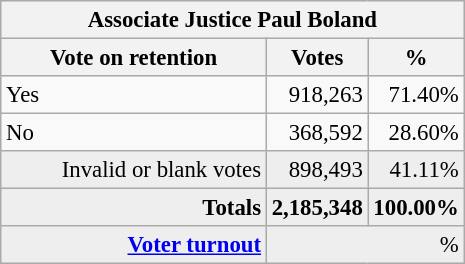<table class="wikitable" style="font-size: 95%;">
<tr style="background-color:#E9E9E9">
<th colspan=7>Associate Justice Paul Boland</th>
</tr>
<tr style="background-color:#E9E9E9">
<th style="width: 170px">Vote on retention</th>
<th style="width: 50px">Votes</th>
<th style="width: 40px">%</th>
</tr>
<tr>
<td>Yes</td>
<td align="right">918,263</td>
<td align="right">71.40%</td>
</tr>
<tr>
<td>No</td>
<td align="right">368,592</td>
<td align="right">28.60%</td>
</tr>
<tr bgcolor="#EEEEEE">
<td align="right">Invalid or blank votes</td>
<td align="right">898,493</td>
<td align="right">41.11%</td>
</tr>
<tr bgcolor="#EEEEEE">
<td align="right"><strong>Totals</strong></td>
<td align="right"><strong>2,185,348</strong></td>
<td align="right"><strong>100.00%</strong></td>
</tr>
<tr bgcolor="#EEEEEE">
<td align="right"><strong><a href='#'>Voter turnout</a></strong></td>
<td colspan="2" align="right">%</td>
</tr>
</table>
